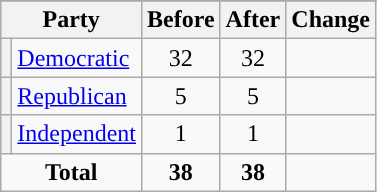<table class="wikitable" style="text-align:center;">
<tr>
</tr>
<tr>
<th colspan=2>Party</th>
<th>Before</th>
<th>After</th>
<th>Change</th>
</tr>
<tr>
<th style="background-color:"></th>
<td style="text-align:left;"><a href='#'>Democratic</a></td>
<td>32</td>
<td>32</td>
<td></td>
</tr>
<tr>
<th style="background-color:"></th>
<td style="text-align:left;"><a href='#'>Republican</a></td>
<td>5</td>
<td>5</td>
<td></td>
</tr>
<tr>
<th style="background-color:"></th>
<td style="text-align:left;"><a href='#'>Independent</a></td>
<td>1</td>
<td>1</td>
<td></td>
</tr>
<tr>
<td colspan=2><strong>Total</strong></td>
<td><strong>38</strong></td>
<td><strong>38</strong></td>
<td></td>
</tr>
</table>
